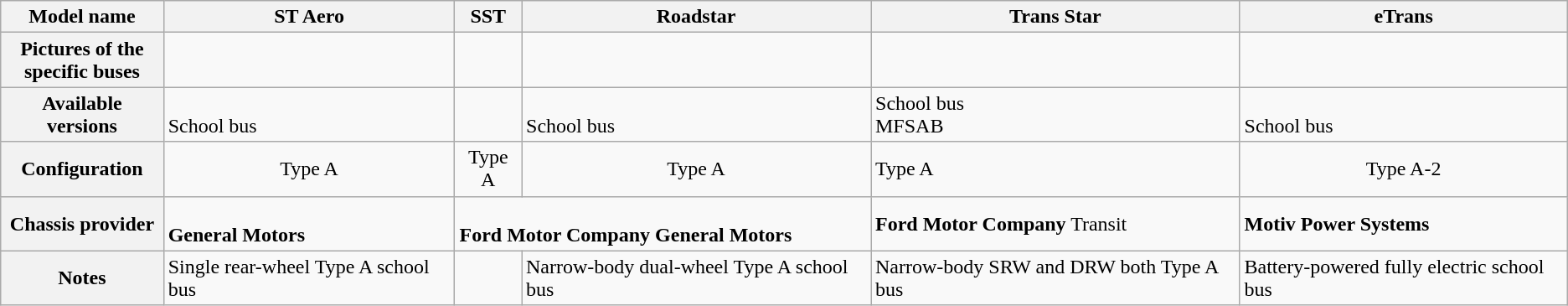<table class="wikitable" border="1">
<tr>
<th>Model name</th>
<th>ST Aero</th>
<th>SST</th>
<th>Roadstar</th>
<th>Trans Star</th>
<th>eTrans</th>
</tr>
<tr>
<th>Pictures of the<br>specific buses</th>
<td></td>
<td></td>
<td></td>
<td></td>
<td></td>
</tr>
<tr>
<th>Available versions</th>
<td><br>School bus</td>
<td><br></td>
<td><br>School bus</td>
<td>School bus<br>MFSAB</td>
<td><br>School bus</td>
</tr>
<tr>
<th>Configuration</th>
<td style="text-align:center">Type A</td>
<td style="text-align:center">Type A</td>
<td style="text-align:center">Type A</td>
<td>Type A</td>
<td style="text-align:center">Type A-2</td>
</tr>
<tr>
<th>Chassis provider</th>
<td><br><strong>General Motors</strong>
</td>
<td style="text-align:left" colspan=2><br><strong>Ford Motor Company</strong>

<strong>General Motors</strong>
</td>
<td><strong>Ford Motor Company</strong> Transit</td>
<td><strong>Motiv Power Systems</strong><br></td>
</tr>
<tr>
<th>Notes</th>
<td>Single rear-wheel Type A school bus</td>
<td></td>
<td>Narrow-body dual-wheel Type A school bus</td>
<td>Narrow-body SRW and DRW both Type A bus</td>
<td>Battery-powered fully electric school bus</td>
</tr>
</table>
